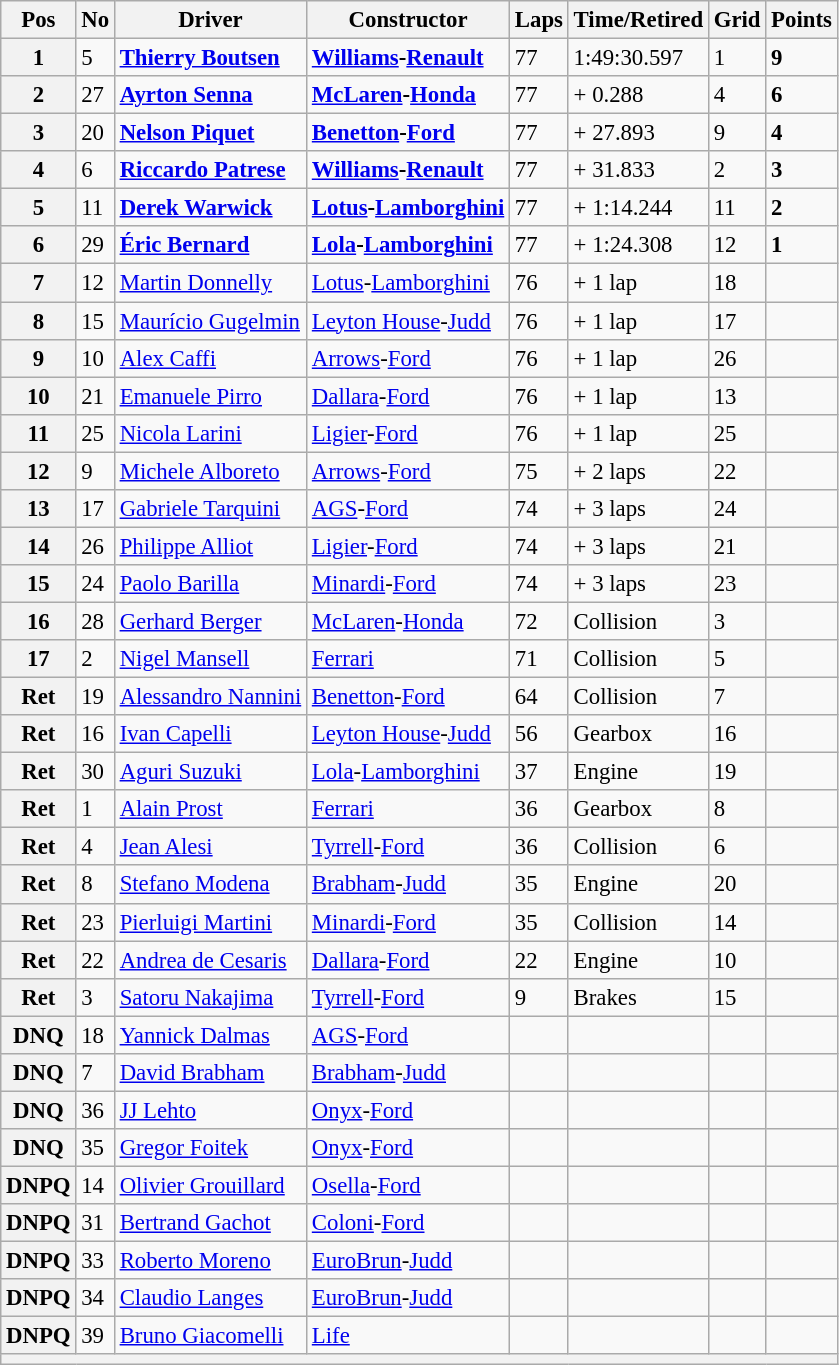<table class="wikitable" style="font-size: 95%;">
<tr>
<th>Pos</th>
<th>No</th>
<th>Driver</th>
<th>Constructor</th>
<th>Laps</th>
<th>Time/Retired</th>
<th>Grid</th>
<th>Points</th>
</tr>
<tr>
<th>1</th>
<td>5</td>
<td> <strong><a href='#'>Thierry Boutsen</a></strong></td>
<td><strong><a href='#'>Williams</a>-<a href='#'>Renault</a></strong></td>
<td>77</td>
<td>1:49:30.597</td>
<td>1</td>
<td><strong>9</strong></td>
</tr>
<tr>
<th>2</th>
<td>27</td>
<td> <strong><a href='#'>Ayrton Senna</a></strong></td>
<td><strong><a href='#'>McLaren</a>-<a href='#'>Honda</a></strong></td>
<td>77</td>
<td>+ 0.288</td>
<td>4</td>
<td><strong>6</strong></td>
</tr>
<tr>
<th>3</th>
<td>20</td>
<td> <strong><a href='#'>Nelson Piquet</a></strong></td>
<td><strong><a href='#'>Benetton</a>-<a href='#'>Ford</a></strong></td>
<td>77</td>
<td>+ 27.893</td>
<td>9</td>
<td><strong>4</strong></td>
</tr>
<tr>
<th>4</th>
<td>6</td>
<td> <strong><a href='#'>Riccardo Patrese</a></strong></td>
<td><strong><a href='#'>Williams</a>-<a href='#'>Renault</a></strong></td>
<td>77</td>
<td>+ 31.833</td>
<td>2</td>
<td><strong>3</strong></td>
</tr>
<tr>
<th>5</th>
<td>11</td>
<td> <strong><a href='#'>Derek Warwick</a></strong></td>
<td><strong><a href='#'>Lotus</a>-<a href='#'>Lamborghini</a></strong></td>
<td>77</td>
<td>+ 1:14.244</td>
<td>11</td>
<td><strong>2</strong></td>
</tr>
<tr>
<th>6</th>
<td>29</td>
<td> <strong><a href='#'>Éric Bernard</a></strong></td>
<td><strong><a href='#'>Lola</a>-<a href='#'>Lamborghini</a></strong></td>
<td>77</td>
<td>+ 1:24.308</td>
<td>12</td>
<td><strong>1</strong></td>
</tr>
<tr>
<th>7</th>
<td>12</td>
<td> <a href='#'>Martin Donnelly</a></td>
<td><a href='#'>Lotus</a>-<a href='#'>Lamborghini</a></td>
<td>76</td>
<td>+ 1 lap</td>
<td>18</td>
<td></td>
</tr>
<tr>
<th>8</th>
<td>15</td>
<td> <a href='#'>Maurício Gugelmin</a></td>
<td><a href='#'>Leyton House</a>-<a href='#'>Judd</a></td>
<td>76</td>
<td>+ 1 lap</td>
<td>17</td>
<td></td>
</tr>
<tr>
<th>9</th>
<td>10</td>
<td> <a href='#'>Alex Caffi</a></td>
<td><a href='#'>Arrows</a>-<a href='#'>Ford</a></td>
<td>76</td>
<td>+ 1 lap</td>
<td>26</td>
<td></td>
</tr>
<tr>
<th>10</th>
<td>21</td>
<td> <a href='#'>Emanuele Pirro</a></td>
<td><a href='#'>Dallara</a>-<a href='#'>Ford</a></td>
<td>76</td>
<td>+ 1 lap</td>
<td>13</td>
<td></td>
</tr>
<tr>
<th>11</th>
<td>25</td>
<td> <a href='#'>Nicola Larini</a></td>
<td><a href='#'>Ligier</a>-<a href='#'>Ford</a></td>
<td>76</td>
<td>+ 1 lap</td>
<td>25</td>
<td></td>
</tr>
<tr>
<th>12</th>
<td>9</td>
<td> <a href='#'>Michele Alboreto</a></td>
<td><a href='#'>Arrows</a>-<a href='#'>Ford</a></td>
<td>75</td>
<td>+ 2 laps</td>
<td>22</td>
<td></td>
</tr>
<tr>
<th>13</th>
<td>17</td>
<td> <a href='#'>Gabriele Tarquini</a></td>
<td><a href='#'>AGS</a>-<a href='#'>Ford</a></td>
<td>74</td>
<td>+ 3 laps</td>
<td>24</td>
<td></td>
</tr>
<tr>
<th>14</th>
<td>26</td>
<td> <a href='#'>Philippe Alliot</a></td>
<td><a href='#'>Ligier</a>-<a href='#'>Ford</a></td>
<td>74</td>
<td>+ 3 laps</td>
<td>21</td>
<td></td>
</tr>
<tr>
<th>15</th>
<td>24</td>
<td> <a href='#'>Paolo Barilla</a></td>
<td><a href='#'>Minardi</a>-<a href='#'>Ford</a></td>
<td>74</td>
<td>+ 3 laps</td>
<td>23</td>
<td></td>
</tr>
<tr>
<th>16</th>
<td>28</td>
<td> <a href='#'>Gerhard Berger</a></td>
<td><a href='#'>McLaren</a>-<a href='#'>Honda</a></td>
<td>72</td>
<td>Collision</td>
<td>3</td>
<td></td>
</tr>
<tr>
<th>17</th>
<td>2</td>
<td> <a href='#'>Nigel Mansell</a></td>
<td><a href='#'>Ferrari</a></td>
<td>71</td>
<td>Collision</td>
<td>5</td>
<td></td>
</tr>
<tr>
<th>Ret</th>
<td>19</td>
<td> <a href='#'>Alessandro Nannini</a></td>
<td><a href='#'>Benetton</a>-<a href='#'>Ford</a></td>
<td>64</td>
<td>Collision</td>
<td>7</td>
<td></td>
</tr>
<tr>
<th>Ret</th>
<td>16</td>
<td> <a href='#'>Ivan Capelli</a></td>
<td><a href='#'>Leyton House</a>-<a href='#'>Judd</a></td>
<td>56</td>
<td>Gearbox</td>
<td>16</td>
<td></td>
</tr>
<tr>
<th>Ret</th>
<td>30</td>
<td> <a href='#'>Aguri Suzuki</a></td>
<td><a href='#'>Lola</a>-<a href='#'>Lamborghini</a></td>
<td>37</td>
<td>Engine</td>
<td>19</td>
<td></td>
</tr>
<tr>
<th>Ret</th>
<td>1</td>
<td> <a href='#'>Alain Prost</a></td>
<td><a href='#'>Ferrari</a></td>
<td>36</td>
<td>Gearbox</td>
<td>8</td>
<td></td>
</tr>
<tr>
<th>Ret</th>
<td>4</td>
<td> <a href='#'>Jean Alesi</a></td>
<td><a href='#'>Tyrrell</a>-<a href='#'>Ford</a></td>
<td>36</td>
<td>Collision</td>
<td>6</td>
<td></td>
</tr>
<tr>
<th>Ret</th>
<td>8</td>
<td> <a href='#'>Stefano Modena</a></td>
<td><a href='#'>Brabham</a>-<a href='#'>Judd</a></td>
<td>35</td>
<td>Engine</td>
<td>20</td>
<td></td>
</tr>
<tr>
<th>Ret</th>
<td>23</td>
<td> <a href='#'>Pierluigi Martini</a></td>
<td><a href='#'>Minardi</a>-<a href='#'>Ford</a></td>
<td>35</td>
<td>Collision</td>
<td>14</td>
<td></td>
</tr>
<tr>
<th>Ret</th>
<td>22</td>
<td> <a href='#'>Andrea de Cesaris</a></td>
<td><a href='#'>Dallara</a>-<a href='#'>Ford</a></td>
<td>22</td>
<td>Engine</td>
<td>10</td>
<td></td>
</tr>
<tr>
<th>Ret</th>
<td>3</td>
<td> <a href='#'>Satoru Nakajima</a></td>
<td><a href='#'>Tyrrell</a>-<a href='#'>Ford</a></td>
<td>9</td>
<td>Brakes</td>
<td>15</td>
<td></td>
</tr>
<tr>
<th>DNQ</th>
<td>18</td>
<td> <a href='#'>Yannick Dalmas</a></td>
<td><a href='#'>AGS</a>-<a href='#'>Ford</a></td>
<td></td>
<td></td>
<td></td>
<td></td>
</tr>
<tr>
<th>DNQ</th>
<td>7</td>
<td> <a href='#'>David Brabham</a></td>
<td><a href='#'>Brabham</a>-<a href='#'>Judd</a></td>
<td></td>
<td></td>
<td></td>
<td></td>
</tr>
<tr>
<th>DNQ</th>
<td>36</td>
<td> <a href='#'>JJ Lehto</a></td>
<td><a href='#'>Onyx</a>-<a href='#'>Ford</a></td>
<td></td>
<td></td>
<td></td>
<td></td>
</tr>
<tr>
<th>DNQ</th>
<td>35</td>
<td> <a href='#'>Gregor Foitek</a></td>
<td><a href='#'>Onyx</a>-<a href='#'>Ford</a></td>
<td></td>
<td></td>
<td></td>
<td></td>
</tr>
<tr>
<th>DNPQ</th>
<td>14</td>
<td> <a href='#'>Olivier Grouillard</a></td>
<td><a href='#'>Osella</a>-<a href='#'>Ford</a></td>
<td></td>
<td></td>
<td></td>
<td></td>
</tr>
<tr>
<th>DNPQ</th>
<td>31</td>
<td> <a href='#'>Bertrand Gachot</a></td>
<td><a href='#'>Coloni</a>-<a href='#'>Ford</a></td>
<td></td>
<td></td>
<td></td>
<td></td>
</tr>
<tr>
<th>DNPQ</th>
<td>33</td>
<td> <a href='#'>Roberto Moreno</a></td>
<td><a href='#'>EuroBrun</a>-<a href='#'>Judd</a></td>
<td></td>
<td></td>
<td></td>
<td></td>
</tr>
<tr>
<th>DNPQ</th>
<td>34</td>
<td> <a href='#'>Claudio Langes</a></td>
<td><a href='#'>EuroBrun</a>-<a href='#'>Judd</a></td>
<td></td>
<td></td>
<td></td>
<td></td>
</tr>
<tr>
<th>DNPQ</th>
<td>39</td>
<td> <a href='#'>Bruno Giacomelli</a></td>
<td><a href='#'>Life</a></td>
<td></td>
<td></td>
<td></td>
<td></td>
</tr>
<tr>
<th colspan="8"></th>
</tr>
</table>
